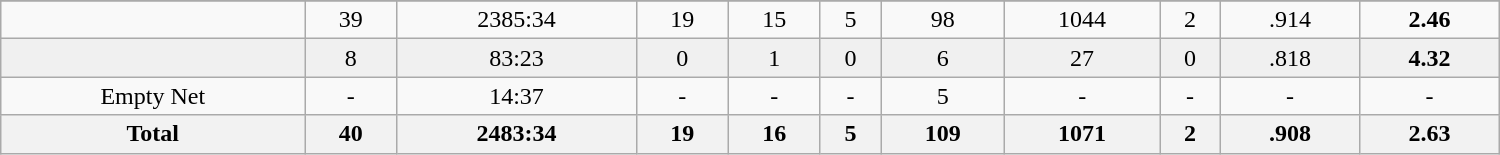<table class="wikitable sortable" width ="1000">
<tr align="center">
</tr>
<tr align="center">
<td></td>
<td>39</td>
<td>2385:34</td>
<td>19</td>
<td>15</td>
<td>5</td>
<td>98</td>
<td>1044</td>
<td>2</td>
<td>.914</td>
<td><strong>2.46</strong></td>
</tr>
<tr align="center" bgcolor="f0f0f0">
<td></td>
<td>8</td>
<td>83:23</td>
<td>0</td>
<td>1</td>
<td>0</td>
<td>6</td>
<td>27</td>
<td>0</td>
<td>.818</td>
<td><strong>4.32</strong></td>
</tr>
<tr align="center" bgcolor="">
<td>Empty Net</td>
<td>-</td>
<td>14:37</td>
<td>-</td>
<td>-</td>
<td>-</td>
<td>5</td>
<td>-</td>
<td>-</td>
<td>-</td>
<td>-</td>
</tr>
<tr>
<th>Total</th>
<th>40</th>
<th>2483:34</th>
<th>19</th>
<th>16</th>
<th>5</th>
<th>109</th>
<th>1071</th>
<th>2</th>
<th>.908</th>
<th>2.63</th>
</tr>
</table>
